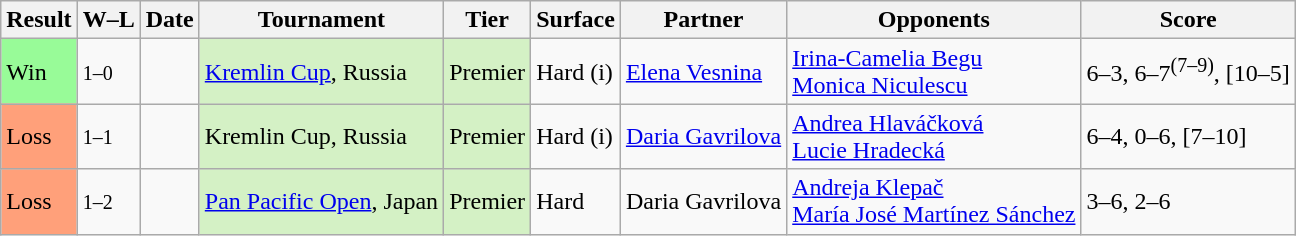<table class="sortable wikitable">
<tr>
<th>Result</th>
<th class="unsortable">W–L</th>
<th>Date</th>
<th>Tournament</th>
<th>Tier</th>
<th>Surface</th>
<th>Partner</th>
<th>Opponents</th>
<th class="unsortable">Score</th>
</tr>
<tr>
<td bgcolor=98fb98>Win</td>
<td><small>1–0</small></td>
<td><a href='#'></a></td>
<td style="background:#d4f1c5;"><a href='#'>Kremlin Cup</a>, Russia</td>
<td style="background:#d4f1c5;">Premier</td>
<td>Hard (i)</td>
<td> <a href='#'>Elena Vesnina</a></td>
<td> <a href='#'>Irina-Camelia Begu</a> <br>  <a href='#'>Monica Niculescu</a></td>
<td>6–3, 6–7<sup>(7–9)</sup>, [10–5]</td>
</tr>
<tr>
<td bgcolor=ffa07a>Loss</td>
<td><small>1–1</small></td>
<td><a href='#'></a></td>
<td style="background:#d4f1c5;">Kremlin Cup, Russia</td>
<td style="background:#d4f1c5;">Premier</td>
<td>Hard (i)</td>
<td> <a href='#'>Daria Gavrilova</a></td>
<td> <a href='#'>Andrea Hlaváčková</a> <br>  <a href='#'>Lucie Hradecká</a></td>
<td>6–4, 0–6, [7–10]</td>
</tr>
<tr>
<td bgcolor=ffa07a>Loss</td>
<td><small>1–2</small></td>
<td><a href='#'></a></td>
<td style="background:#d4f1c5;"><a href='#'>Pan Pacific Open</a>, Japan</td>
<td style="background:#d4f1c5;">Premier</td>
<td>Hard</td>
<td> Daria Gavrilova</td>
<td> <a href='#'>Andreja Klepač</a> <br>  <a href='#'>María José Martínez Sánchez</a></td>
<td>3–6, 2–6</td>
</tr>
</table>
